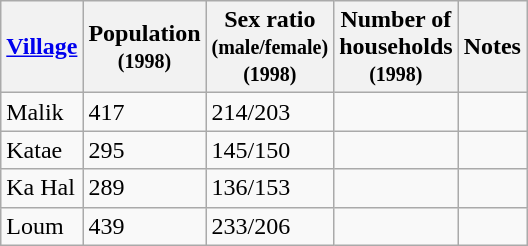<table class="wikitable">
<tr>
<th><a href='#'>Village</a></th>
<th>Population<br><small>(1998)</small></th>
<th>Sex ratio<br><small>(male/female)</small><br><small>(1998)</small></th>
<th>Number of<br>households<br><small>(1998)</small></th>
<th>Notes</th>
</tr>
<tr>
<td>Malik</td>
<td>417</td>
<td>214/203</td>
<td></td>
<td></td>
</tr>
<tr>
<td>Katae</td>
<td>295</td>
<td>145/150</td>
<td></td>
<td></td>
</tr>
<tr>
<td>Ka Hal</td>
<td>289</td>
<td>136/153</td>
<td></td>
<td></td>
</tr>
<tr>
<td>Loum</td>
<td>439</td>
<td>233/206</td>
<td></td>
<td></td>
</tr>
</table>
